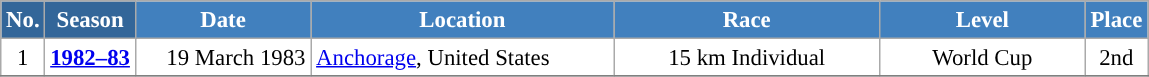<table class="wikitable sortable" style="font-size:95%; text-align:center; border:grey solid 1px; border-collapse:collapse; background:#ffffff;">
<tr style="background:#efefef;">
<th style="background-color:#369; color:white;">No.</th>
<th style="background-color:#369; color:white;">Season</th>
<th style="background-color:#4180be; color:white; width:110px;">Date</th>
<th style="background-color:#4180be; color:white; width:195px;">Location</th>
<th style="background-color:#4180be; color:white; width:170px;">Race</th>
<th style="background-color:#4180be; color:white; width:130px;">Level</th>
<th style="background-color:#4180be; color:white;">Place</th>
</tr>
<tr>
<td align=center>1</td>
<td rowspan=1 align=center><strong><a href='#'>1982–83</a></strong></td>
<td align=right>19 March 1983</td>
<td align=left> <a href='#'>Anchorage</a>, United States</td>
<td>15 km Individual</td>
<td>World Cup</td>
<td>2nd</td>
</tr>
<tr>
</tr>
</table>
